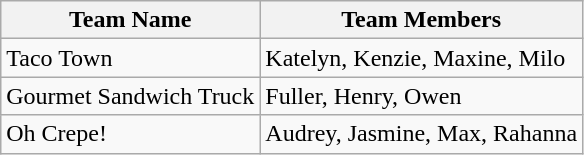<table class="wikitable">
<tr>
<th>Team Name</th>
<th>Team Members</th>
</tr>
<tr>
<td>Taco Town</td>
<td>Katelyn, Kenzie, Maxine, Milo</td>
</tr>
<tr>
<td>Gourmet Sandwich Truck</td>
<td>Fuller, Henry, Owen</td>
</tr>
<tr>
<td>Oh Crepe!</td>
<td>Audrey, Jasmine, Max, Rahanna</td>
</tr>
</table>
